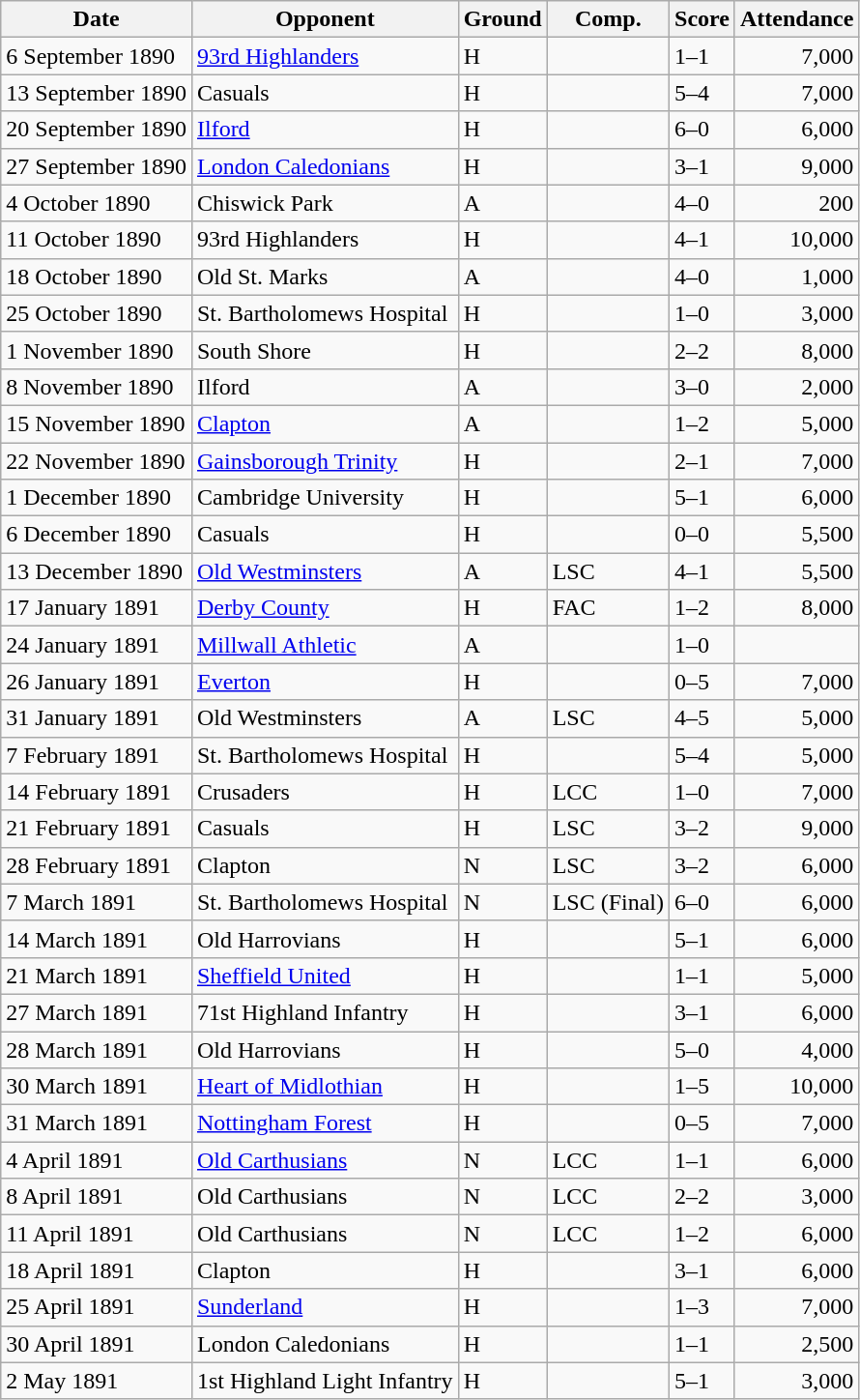<table class="wikitable sortable">
<tr>
<th>Date</th>
<th>Opponent</th>
<th>Ground</th>
<th>Comp.</th>
<th>Score</th>
<th>Attendance</th>
</tr>
<tr>
<td>6 September 1890</td>
<td><a href='#'>93rd Highlanders</a></td>
<td>H</td>
<td></td>
<td>1–1</td>
<td style="text-align:right;">7,000</td>
</tr>
<tr>
<td>13 September 1890</td>
<td>Casuals</td>
<td>H</td>
<td></td>
<td>5–4</td>
<td style="text-align:right;">7,000</td>
</tr>
<tr>
<td>20 September 1890</td>
<td><a href='#'>Ilford</a></td>
<td>H</td>
<td></td>
<td>6–0</td>
<td style="text-align:right;">6,000</td>
</tr>
<tr>
<td>27 September 1890</td>
<td><a href='#'>London Caledonians</a></td>
<td>H</td>
<td></td>
<td>3–1</td>
<td style="text-align:right;">9,000</td>
</tr>
<tr>
<td>4 October 1890</td>
<td>Chiswick Park</td>
<td>A</td>
<td></td>
<td>4–0</td>
<td style="text-align:right;">200</td>
</tr>
<tr>
<td>11 October 1890</td>
<td>93rd Highlanders</td>
<td>H</td>
<td></td>
<td>4–1</td>
<td style="text-align:right;">10,000</td>
</tr>
<tr>
<td>18 October 1890</td>
<td>Old St. Marks</td>
<td>A</td>
<td></td>
<td>4–0</td>
<td style="text-align:right;">1,000</td>
</tr>
<tr>
<td>25 October 1890</td>
<td>St. Bartholomews Hospital</td>
<td>H</td>
<td></td>
<td>1–0</td>
<td style="text-align:right;">3,000</td>
</tr>
<tr>
<td>1 November 1890</td>
<td>South Shore</td>
<td>H</td>
<td></td>
<td>2–2</td>
<td style="text-align:right;">8,000</td>
</tr>
<tr>
<td>8 November 1890</td>
<td>Ilford</td>
<td>A</td>
<td></td>
<td>3–0</td>
<td style="text-align:right;">2,000</td>
</tr>
<tr>
<td>15 November 1890</td>
<td><a href='#'>Clapton</a></td>
<td>A</td>
<td></td>
<td>1–2</td>
<td style="text-align:right;">5,000</td>
</tr>
<tr>
<td>22 November 1890</td>
<td><a href='#'>Gainsborough Trinity</a></td>
<td>H</td>
<td></td>
<td>2–1</td>
<td style="text-align:right;">7,000</td>
</tr>
<tr>
<td>1 December 1890</td>
<td>Cambridge University</td>
<td>H</td>
<td></td>
<td>5–1</td>
<td style="text-align:right;">6,000</td>
</tr>
<tr>
<td>6 December 1890</td>
<td>Casuals</td>
<td>H</td>
<td></td>
<td>0–0</td>
<td style="text-align:right;">5,500</td>
</tr>
<tr>
<td>13 December 1890</td>
<td><a href='#'>Old Westminsters</a></td>
<td>A</td>
<td>LSC</td>
<td>4–1</td>
<td style="text-align:right;">5,500</td>
</tr>
<tr>
<td>17 January 1891</td>
<td><a href='#'>Derby County</a></td>
<td>H</td>
<td>FAC</td>
<td>1–2</td>
<td style="text-align:right;">8,000</td>
</tr>
<tr>
<td>24 January 1891</td>
<td><a href='#'>Millwall Athletic</a></td>
<td>A</td>
<td></td>
<td>1–0</td>
<td></td>
</tr>
<tr>
<td>26 January 1891</td>
<td><a href='#'>Everton</a></td>
<td>H</td>
<td></td>
<td>0–5</td>
<td style="text-align:right;">7,000</td>
</tr>
<tr>
<td>31 January 1891</td>
<td>Old Westminsters</td>
<td>A</td>
<td>LSC </td>
<td>4–5</td>
<td style="text-align:right;">5,000</td>
</tr>
<tr>
<td>7 February 1891</td>
<td>St. Bartholomews Hospital</td>
<td>H</td>
<td></td>
<td>5–4</td>
<td style="text-align:right;">5,000</td>
</tr>
<tr>
<td>14 February 1891</td>
<td>Crusaders</td>
<td>H</td>
<td>LCC</td>
<td>1–0</td>
<td style="text-align:right;">7,000</td>
</tr>
<tr>
<td>21 February 1891</td>
<td>Casuals</td>
<td>H</td>
<td>LSC</td>
<td>3–2</td>
<td style="text-align:right;">9,000</td>
</tr>
<tr>
<td>28 February 1891</td>
<td>Clapton</td>
<td>N</td>
<td>LSC</td>
<td>3–2</td>
<td style="text-align:right;">6,000</td>
</tr>
<tr>
<td>7 March 1891</td>
<td>St. Bartholomews Hospital</td>
<td>N</td>
<td>LSC (Final)</td>
<td>6–0</td>
<td style="text-align:right;">6,000</td>
</tr>
<tr>
<td>14 March 1891</td>
<td>Old Harrovians</td>
<td>H</td>
<td></td>
<td>5–1</td>
<td style="text-align:right;">6,000</td>
</tr>
<tr>
<td>21 March 1891</td>
<td><a href='#'>Sheffield United</a></td>
<td>H</td>
<td></td>
<td>1–1</td>
<td style="text-align:right;">5,000</td>
</tr>
<tr>
<td>27 March 1891</td>
<td>71st Highland Infantry</td>
<td>H</td>
<td></td>
<td>3–1</td>
<td style="text-align:right;">6,000</td>
</tr>
<tr>
<td>28 March 1891</td>
<td>Old Harrovians</td>
<td>H</td>
<td></td>
<td>5–0</td>
<td style="text-align:right;">4,000</td>
</tr>
<tr>
<td>30 March 1891</td>
<td><a href='#'>Heart of Midlothian</a></td>
<td>H</td>
<td></td>
<td>1–5</td>
<td style="text-align:right;">10,000</td>
</tr>
<tr>
<td>31 March 1891</td>
<td><a href='#'>Nottingham Forest</a></td>
<td>H</td>
<td></td>
<td>0–5</td>
<td style="text-align:right;">7,000</td>
</tr>
<tr>
<td>4 April 1891</td>
<td><a href='#'>Old Carthusians</a></td>
<td>N</td>
<td>LCC</td>
<td>1–1</td>
<td style="text-align:right;">6,000</td>
</tr>
<tr>
<td>8 April 1891</td>
<td>Old Carthusians</td>
<td>N</td>
<td>LCC</td>
<td>2–2</td>
<td style="text-align:right;">3,000</td>
</tr>
<tr>
<td>11 April 1891</td>
<td>Old Carthusians</td>
<td>N</td>
<td>LCC</td>
<td>1–2</td>
<td style="text-align:right;">6,000</td>
</tr>
<tr>
<td>18 April 1891</td>
<td>Clapton</td>
<td>H</td>
<td></td>
<td>3–1</td>
<td style="text-align:right;">6,000</td>
</tr>
<tr>
<td>25 April 1891</td>
<td><a href='#'>Sunderland</a></td>
<td>H</td>
<td></td>
<td>1–3</td>
<td style="text-align:right;">7,000</td>
</tr>
<tr>
<td>30 April 1891</td>
<td>London Caledonians</td>
<td>H</td>
<td></td>
<td>1–1</td>
<td style="text-align:right;">2,500</td>
</tr>
<tr>
<td>2 May 1891</td>
<td>1st Highland Light Infantry</td>
<td>H</td>
<td></td>
<td>5–1</td>
<td style="text-align:right;">3,000</td>
</tr>
</table>
